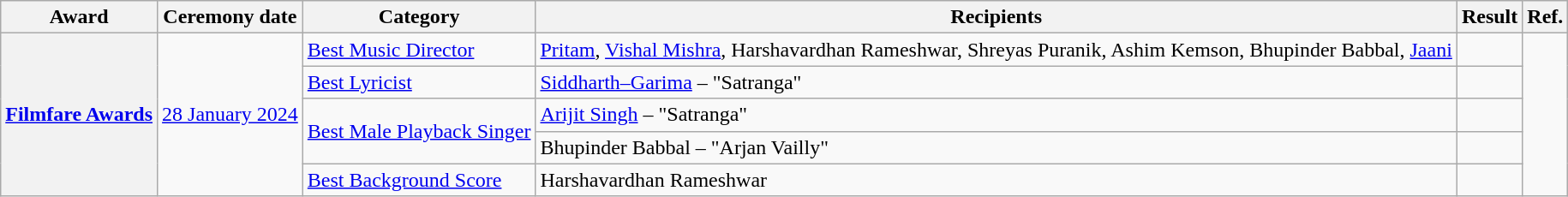<table class="wikitable plainrowheaders sortable">
<tr>
<th scope="col">Award</th>
<th scope="col">Ceremony date</th>
<th scope="col">Category</th>
<th scope="col">Recipients</th>
<th scope="col">Result</th>
<th scope="col" class="unsortable">Ref.</th>
</tr>
<tr>
<th scope="row" rowspan="5"><a href='#'>Filmfare Awards</a></th>
<td rowspan="5"><a href='#'>28 January 2024</a></td>
<td><a href='#'>Best Music Director</a></td>
<td><a href='#'>Pritam</a>, <a href='#'>Vishal Mishra</a>, Harshavardhan Rameshwar, Shreyas Puranik, Ashim Kemson, Bhupinder Babbal, <a href='#'>Jaani</a></td>
<td></td>
<td rowspan="5" align="center"></td>
</tr>
<tr>
<td><a href='#'>Best Lyricist</a></td>
<td><a href='#'>Siddharth–Garima</a> – "Satranga"</td>
<td></td>
</tr>
<tr>
<td rowspan="2"><a href='#'>Best Male Playback Singer</a></td>
<td><a href='#'>Arijit Singh</a> – "Satranga"</td>
<td></td>
</tr>
<tr>
<td>Bhupinder Babbal – "Arjan Vailly"</td>
<td></td>
</tr>
<tr>
<td><a href='#'>Best Background Score</a></td>
<td>Harshavardhan Rameshwar</td>
<td></td>
</tr>
</table>
